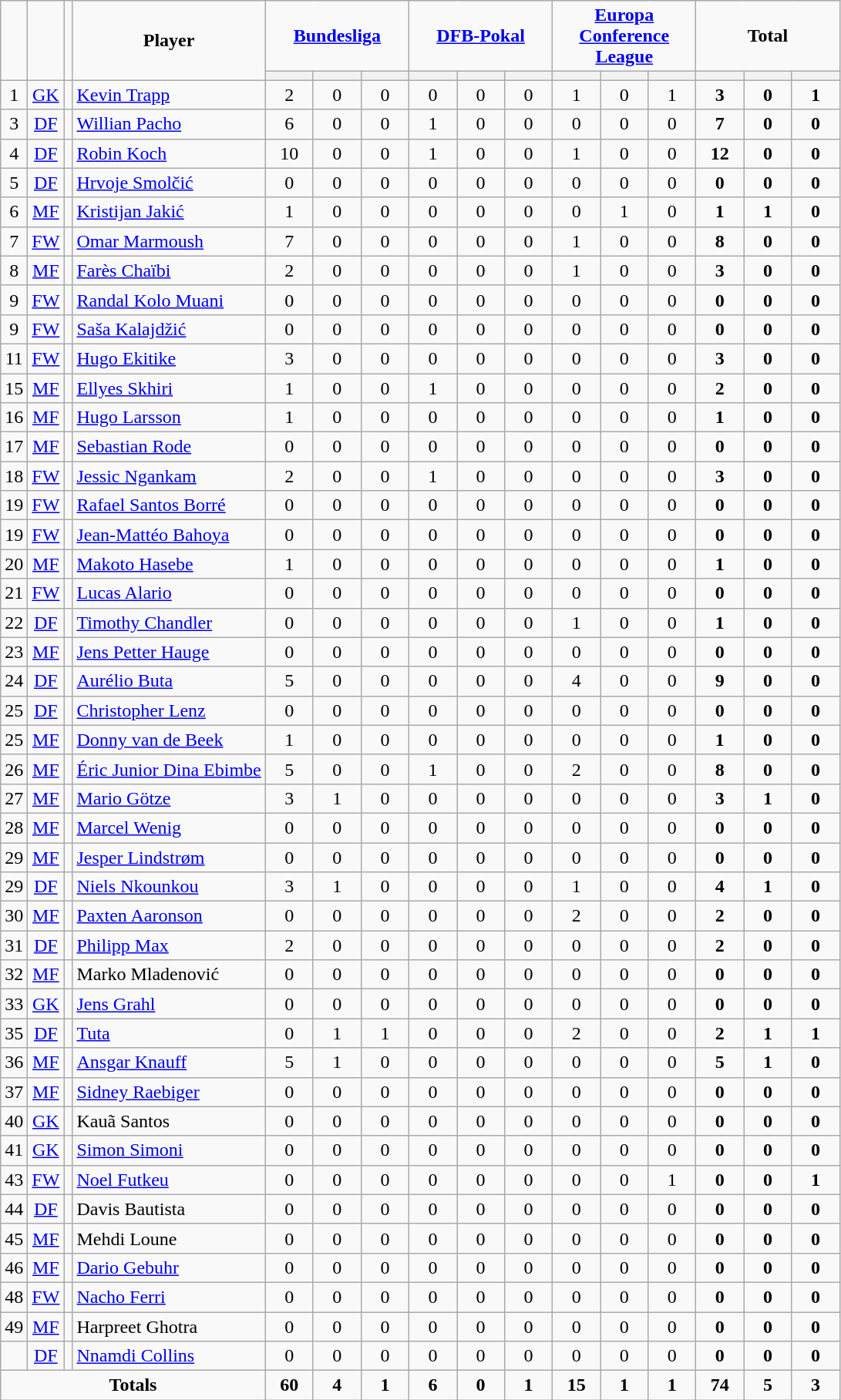<table class="wikitable" style="text-align:center;">
<tr>
<td rowspan="2" !width=15><strong></strong></td>
<td rowspan="2" !width=15><strong></strong></td>
<td rowspan="2" !width=15><strong></strong></td>
<td rowspan="2" !width=120><strong>Player</strong></td>
<td colspan="3"><strong><a href='#'>Bundesliga</a></strong></td>
<td colspan="3"><strong><a href='#'>DFB-Pokal</a></strong></td>
<td colspan="3"><strong><a href='#'>Europa Conference League</a></strong></td>
<td colspan="3"><strong>Total</strong></td>
</tr>
<tr>
<th width=34; background:#fe9;"></th>
<th width=34; background:#fe9;"></th>
<th width=34; background:#ff8888;"></th>
<th width=34; background:#fe9;"></th>
<th width=34; background:#fe9;"></th>
<th width=34; background:#ff8888;"></th>
<th width=34; background:#fe9;"></th>
<th width=34; background:#fe9;"></th>
<th width=34; background:#ff8888;"></th>
<th width=34; background:#fe9;"></th>
<th width=34; background:#fe9;"></th>
<th width=34; background:#ff8888;"></th>
</tr>
<tr>
<td>1</td>
<td><a href='#'>GK</a></td>
<td></td>
<td align=left><a href='#'>Kevin Trapp</a></td>
<td>2</td>
<td>0</td>
<td>0</td>
<td>0</td>
<td>0</td>
<td>0</td>
<td>1</td>
<td>0</td>
<td>1</td>
<td><strong>3</strong></td>
<td><strong>0</strong></td>
<td><strong>1</strong></td>
</tr>
<tr>
<td>3</td>
<td><a href='#'>DF</a></td>
<td></td>
<td align=left><a href='#'>Willian Pacho</a></td>
<td>6</td>
<td>0</td>
<td>0</td>
<td>1</td>
<td>0</td>
<td>0</td>
<td>0</td>
<td>0</td>
<td>0</td>
<td><strong>7</strong></td>
<td><strong>0</strong></td>
<td><strong>0</strong></td>
</tr>
<tr>
<td>4</td>
<td><a href='#'>DF</a></td>
<td></td>
<td align=left><a href='#'>Robin Koch</a></td>
<td>10</td>
<td>0</td>
<td>0</td>
<td>1</td>
<td>0</td>
<td>0</td>
<td>1</td>
<td>0</td>
<td>0</td>
<td><strong>12</strong></td>
<td><strong>0</strong></td>
<td><strong>0</strong></td>
</tr>
<tr>
<td>5</td>
<td><a href='#'>DF</a></td>
<td></td>
<td align=left><a href='#'>Hrvoje Smolčić</a></td>
<td>0</td>
<td>0</td>
<td>0</td>
<td>0</td>
<td>0</td>
<td>0</td>
<td>0</td>
<td>0</td>
<td>0</td>
<td><strong>0</strong></td>
<td><strong>0</strong></td>
<td><strong>0</strong></td>
</tr>
<tr>
<td>6</td>
<td><a href='#'>MF</a></td>
<td></td>
<td align=left><a href='#'>Kristijan Jakić</a></td>
<td>1</td>
<td>0</td>
<td>0</td>
<td>0</td>
<td>0</td>
<td>0</td>
<td>0</td>
<td>1</td>
<td>0</td>
<td><strong>1</strong></td>
<td><strong>1</strong></td>
<td><strong>0</strong></td>
</tr>
<tr>
<td>7</td>
<td><a href='#'>FW</a></td>
<td></td>
<td align=left><a href='#'>Omar Marmoush</a></td>
<td>7</td>
<td>0</td>
<td>0</td>
<td>0</td>
<td>0</td>
<td>0</td>
<td>1</td>
<td>0</td>
<td>0</td>
<td><strong>8</strong></td>
<td><strong>0</strong></td>
<td><strong>0</strong></td>
</tr>
<tr>
<td>8</td>
<td><a href='#'>MF</a></td>
<td></td>
<td align=left><a href='#'>Farès Chaïbi</a></td>
<td>2</td>
<td>0</td>
<td>0</td>
<td>0</td>
<td>0</td>
<td>0</td>
<td>1</td>
<td>0</td>
<td>0</td>
<td><strong>3</strong></td>
<td><strong>0</strong></td>
<td><strong>0</strong></td>
</tr>
<tr>
<td>9</td>
<td><a href='#'>FW</a></td>
<td></td>
<td align=left><a href='#'>Randal Kolo Muani</a></td>
<td>0</td>
<td>0</td>
<td>0</td>
<td>0</td>
<td>0</td>
<td>0</td>
<td>0</td>
<td>0</td>
<td>0</td>
<td><strong>0</strong></td>
<td><strong>0</strong></td>
<td><strong>0</strong></td>
</tr>
<tr>
<td>9</td>
<td><a href='#'>FW</a></td>
<td></td>
<td align=left><a href='#'>Saša Kalajdžić</a></td>
<td>0</td>
<td>0</td>
<td>0</td>
<td>0</td>
<td>0</td>
<td>0</td>
<td>0</td>
<td>0</td>
<td>0</td>
<td><strong>0</strong></td>
<td><strong>0</strong></td>
<td><strong>0</strong></td>
</tr>
<tr>
<td>11</td>
<td><a href='#'>FW</a></td>
<td></td>
<td align=left><a href='#'>Hugo Ekitike</a></td>
<td>3</td>
<td>0</td>
<td>0</td>
<td>0</td>
<td>0</td>
<td>0</td>
<td>0</td>
<td>0</td>
<td>0</td>
<td><strong>3</strong></td>
<td><strong>0</strong></td>
<td><strong>0</strong></td>
</tr>
<tr>
<td>15</td>
<td><a href='#'>MF</a></td>
<td></td>
<td align=left><a href='#'>Ellyes Skhiri</a></td>
<td>1</td>
<td>0</td>
<td>0</td>
<td>1</td>
<td>0</td>
<td>0</td>
<td>0</td>
<td>0</td>
<td>0</td>
<td><strong>2</strong></td>
<td><strong>0</strong></td>
<td><strong>0</strong></td>
</tr>
<tr>
<td>16</td>
<td><a href='#'>MF</a></td>
<td></td>
<td align=left><a href='#'>Hugo Larsson</a></td>
<td>1</td>
<td>0</td>
<td>0</td>
<td>0</td>
<td>0</td>
<td>0</td>
<td>0</td>
<td>0</td>
<td>0</td>
<td><strong>1</strong></td>
<td><strong>0</strong></td>
<td><strong>0</strong></td>
</tr>
<tr>
<td>17</td>
<td><a href='#'>MF</a></td>
<td></td>
<td align=left><a href='#'>Sebastian Rode</a></td>
<td>0</td>
<td>0</td>
<td>0</td>
<td>0</td>
<td>0</td>
<td>0</td>
<td>0</td>
<td>0</td>
<td>0</td>
<td><strong>0</strong></td>
<td><strong>0</strong></td>
<td><strong>0</strong></td>
</tr>
<tr>
<td>18</td>
<td><a href='#'>FW</a></td>
<td></td>
<td align=left><a href='#'>Jessic Ngankam</a></td>
<td>2</td>
<td>0</td>
<td>0</td>
<td>1</td>
<td>0</td>
<td>0</td>
<td>0</td>
<td>0</td>
<td>0</td>
<td><strong>3</strong></td>
<td><strong>0</strong></td>
<td><strong>0</strong></td>
</tr>
<tr>
<td>19</td>
<td><a href='#'>FW</a></td>
<td></td>
<td align=left><a href='#'>Rafael Santos Borré</a></td>
<td>0</td>
<td>0</td>
<td>0</td>
<td>0</td>
<td>0</td>
<td>0</td>
<td>0</td>
<td>0</td>
<td>0</td>
<td><strong>0</strong></td>
<td><strong>0</strong></td>
<td><strong>0</strong></td>
</tr>
<tr>
<td>19</td>
<td><a href='#'>FW</a></td>
<td></td>
<td align=left><a href='#'>Jean-Mattéo Bahoya</a></td>
<td>0</td>
<td>0</td>
<td>0</td>
<td>0</td>
<td>0</td>
<td>0</td>
<td>0</td>
<td>0</td>
<td>0</td>
<td><strong>0</strong></td>
<td><strong>0</strong></td>
<td><strong>0</strong></td>
</tr>
<tr>
<td>20</td>
<td><a href='#'>MF</a></td>
<td></td>
<td align=left><a href='#'>Makoto Hasebe</a></td>
<td>1</td>
<td>0</td>
<td>0</td>
<td>0</td>
<td>0</td>
<td>0</td>
<td>0</td>
<td>0</td>
<td>0</td>
<td><strong>1</strong></td>
<td><strong>0</strong></td>
<td><strong>0</strong></td>
</tr>
<tr>
<td>21</td>
<td><a href='#'>FW</a></td>
<td></td>
<td align=left><a href='#'>Lucas Alario</a></td>
<td>0</td>
<td>0</td>
<td>0</td>
<td>0</td>
<td>0</td>
<td>0</td>
<td>0</td>
<td>0</td>
<td>0</td>
<td><strong>0</strong></td>
<td><strong>0</strong></td>
<td><strong>0</strong></td>
</tr>
<tr>
<td>22</td>
<td><a href='#'>DF</a></td>
<td></td>
<td align=left><a href='#'>Timothy Chandler</a></td>
<td>0</td>
<td>0</td>
<td>0</td>
<td>0</td>
<td>0</td>
<td>0</td>
<td>1</td>
<td>0</td>
<td>0</td>
<td><strong>1</strong></td>
<td><strong>0</strong></td>
<td><strong>0</strong></td>
</tr>
<tr>
<td>23</td>
<td><a href='#'>MF</a></td>
<td></td>
<td align=left><a href='#'>Jens Petter Hauge</a></td>
<td>0</td>
<td>0</td>
<td>0</td>
<td>0</td>
<td>0</td>
<td>0</td>
<td>0</td>
<td>0</td>
<td>0</td>
<td><strong>0</strong></td>
<td><strong>0</strong></td>
<td><strong>0</strong></td>
</tr>
<tr>
<td>24</td>
<td><a href='#'>DF</a></td>
<td></td>
<td align=left><a href='#'>Aurélio Buta</a></td>
<td>5</td>
<td>0</td>
<td>0</td>
<td>0</td>
<td>0</td>
<td>0</td>
<td>4</td>
<td>0</td>
<td>0</td>
<td><strong>9</strong></td>
<td><strong>0</strong></td>
<td><strong>0</strong></td>
</tr>
<tr>
<td>25</td>
<td><a href='#'>DF</a></td>
<td></td>
<td align=left><a href='#'>Christopher Lenz</a></td>
<td>0</td>
<td>0</td>
<td>0</td>
<td>0</td>
<td>0</td>
<td>0</td>
<td>0</td>
<td>0</td>
<td>0</td>
<td><strong>0</strong></td>
<td><strong>0</strong></td>
<td><strong>0</strong></td>
</tr>
<tr>
<td>25</td>
<td><a href='#'>MF</a></td>
<td></td>
<td align=left><a href='#'>Donny van de Beek</a></td>
<td>1</td>
<td>0</td>
<td>0</td>
<td>0</td>
<td>0</td>
<td>0</td>
<td>0</td>
<td>0</td>
<td>0</td>
<td><strong>1</strong></td>
<td><strong>0</strong></td>
<td><strong>0</strong></td>
</tr>
<tr>
<td>26</td>
<td><a href='#'>MF</a></td>
<td></td>
<td align=left><a href='#'>Éric Junior Dina Ebimbe</a></td>
<td>5</td>
<td>0</td>
<td>0</td>
<td>1</td>
<td>0</td>
<td>0</td>
<td>2</td>
<td>0</td>
<td>0</td>
<td><strong>8</strong></td>
<td><strong>0</strong></td>
<td><strong>0</strong></td>
</tr>
<tr>
<td>27</td>
<td><a href='#'>MF</a></td>
<td></td>
<td align=left><a href='#'>Mario Götze</a></td>
<td>3</td>
<td>1</td>
<td>0</td>
<td>0</td>
<td>0</td>
<td>0</td>
<td>0</td>
<td>0</td>
<td>0</td>
<td><strong>3</strong></td>
<td><strong>1</strong></td>
<td><strong>0</strong></td>
</tr>
<tr>
<td>28</td>
<td><a href='#'>MF</a></td>
<td></td>
<td align=left><a href='#'>Marcel Wenig</a></td>
<td>0</td>
<td>0</td>
<td>0</td>
<td>0</td>
<td>0</td>
<td>0</td>
<td>0</td>
<td>0</td>
<td>0</td>
<td><strong>0</strong></td>
<td><strong>0</strong></td>
<td><strong>0</strong></td>
</tr>
<tr>
<td>29</td>
<td><a href='#'>MF</a></td>
<td></td>
<td align=left><a href='#'>Jesper Lindstrøm</a></td>
<td>0</td>
<td>0</td>
<td>0</td>
<td>0</td>
<td>0</td>
<td>0</td>
<td>0</td>
<td>0</td>
<td>0</td>
<td><strong>0</strong></td>
<td><strong>0</strong></td>
<td><strong>0</strong></td>
</tr>
<tr>
<td>29</td>
<td><a href='#'>DF</a></td>
<td></td>
<td align=left><a href='#'>Niels Nkounkou</a></td>
<td>3</td>
<td>1</td>
<td>0</td>
<td>0</td>
<td>0</td>
<td>0</td>
<td>1</td>
<td>0</td>
<td>0</td>
<td><strong>4</strong></td>
<td><strong>1</strong></td>
<td><strong>0</strong></td>
</tr>
<tr>
<td>30</td>
<td><a href='#'>MF</a></td>
<td></td>
<td align=left><a href='#'>Paxten Aaronson</a></td>
<td>0</td>
<td>0</td>
<td>0</td>
<td>0</td>
<td>0</td>
<td>0</td>
<td>2</td>
<td>0</td>
<td>0</td>
<td><strong>2</strong></td>
<td><strong>0</strong></td>
<td><strong>0</strong></td>
</tr>
<tr>
<td>31</td>
<td><a href='#'>DF</a></td>
<td></td>
<td align=left><a href='#'>Philipp Max</a></td>
<td>2</td>
<td>0</td>
<td>0</td>
<td>0</td>
<td>0</td>
<td>0</td>
<td>0</td>
<td>0</td>
<td>0</td>
<td><strong>2</strong></td>
<td><strong>0</strong></td>
<td><strong>0</strong></td>
</tr>
<tr>
<td>32</td>
<td><a href='#'>MF</a></td>
<td></td>
<td align=left>Marko Mladenović</td>
<td>0</td>
<td>0</td>
<td>0</td>
<td>0</td>
<td>0</td>
<td>0</td>
<td>0</td>
<td>0</td>
<td>0</td>
<td><strong>0</strong></td>
<td><strong>0</strong></td>
<td><strong>0</strong></td>
</tr>
<tr>
<td>33</td>
<td><a href='#'>GK</a></td>
<td></td>
<td align=left><a href='#'>Jens Grahl</a></td>
<td>0</td>
<td>0</td>
<td>0</td>
<td>0</td>
<td>0</td>
<td>0</td>
<td>0</td>
<td>0</td>
<td>0</td>
<td><strong>0</strong></td>
<td><strong>0</strong></td>
<td><strong>0</strong></td>
</tr>
<tr>
<td>35</td>
<td><a href='#'>DF</a></td>
<td></td>
<td align=left><a href='#'>Tuta</a></td>
<td>0</td>
<td>1</td>
<td>1</td>
<td>0</td>
<td>0</td>
<td>0</td>
<td>2</td>
<td>0</td>
<td>0</td>
<td><strong>2</strong></td>
<td><strong>1</strong></td>
<td><strong>1</strong></td>
</tr>
<tr>
<td>36</td>
<td><a href='#'>MF</a></td>
<td></td>
<td align=left><a href='#'>Ansgar Knauff</a></td>
<td>5</td>
<td>1</td>
<td>0</td>
<td>0</td>
<td>0</td>
<td>0</td>
<td>0</td>
<td>0</td>
<td>0</td>
<td><strong>5</strong></td>
<td><strong>1</strong></td>
<td><strong>0</strong></td>
</tr>
<tr>
<td>37</td>
<td><a href='#'>MF</a></td>
<td></td>
<td align=left><a href='#'>Sidney Raebiger</a></td>
<td>0</td>
<td>0</td>
<td>0</td>
<td>0</td>
<td>0</td>
<td>0</td>
<td>0</td>
<td>0</td>
<td>0</td>
<td><strong>0</strong></td>
<td><strong>0</strong></td>
<td><strong>0</strong></td>
</tr>
<tr>
<td>40</td>
<td><a href='#'>GK</a></td>
<td></td>
<td align=left>Kauã Santos</td>
<td>0</td>
<td>0</td>
<td>0</td>
<td>0</td>
<td>0</td>
<td>0</td>
<td>0</td>
<td>0</td>
<td>0</td>
<td><strong>0</strong></td>
<td><strong>0</strong></td>
<td><strong>0</strong></td>
</tr>
<tr>
<td>41</td>
<td><a href='#'>GK</a></td>
<td></td>
<td align=left><a href='#'>Simon Simoni</a></td>
<td>0</td>
<td>0</td>
<td>0</td>
<td>0</td>
<td>0</td>
<td>0</td>
<td>0</td>
<td>0</td>
<td>0</td>
<td><strong>0</strong></td>
<td><strong>0</strong></td>
<td><strong>0</strong></td>
</tr>
<tr>
<td>43</td>
<td><a href='#'>FW</a></td>
<td></td>
<td align=left><a href='#'>Noel Futkeu</a></td>
<td>0</td>
<td>0</td>
<td>0</td>
<td>0</td>
<td>0</td>
<td>0</td>
<td>0</td>
<td>0</td>
<td>1</td>
<td><strong>0</strong></td>
<td><strong>0</strong></td>
<td><strong>1</strong></td>
</tr>
<tr>
<td>44</td>
<td><a href='#'>DF</a></td>
<td></td>
<td align=left>Davis Bautista</td>
<td>0</td>
<td>0</td>
<td>0</td>
<td>0</td>
<td>0</td>
<td>0</td>
<td>0</td>
<td>0</td>
<td>0</td>
<td><strong>0</strong></td>
<td><strong>0</strong></td>
<td><strong>0</strong></td>
</tr>
<tr>
<td>45</td>
<td><a href='#'>MF</a></td>
<td></td>
<td align=left>Mehdi Loune</td>
<td>0</td>
<td>0</td>
<td>0</td>
<td>0</td>
<td>0</td>
<td>0</td>
<td>0</td>
<td>0</td>
<td>0</td>
<td><strong>0</strong></td>
<td><strong>0</strong></td>
<td><strong>0</strong></td>
</tr>
<tr>
<td>46</td>
<td><a href='#'>MF</a></td>
<td></td>
<td align=left><a href='#'>Dario Gebuhr</a></td>
<td>0</td>
<td>0</td>
<td>0</td>
<td>0</td>
<td>0</td>
<td>0</td>
<td>0</td>
<td>0</td>
<td>0</td>
<td><strong>0</strong></td>
<td><strong>0</strong></td>
<td><strong>0</strong></td>
</tr>
<tr>
<td>48</td>
<td><a href='#'>FW</a></td>
<td></td>
<td align=left><a href='#'>Nacho Ferri</a></td>
<td>0</td>
<td>0</td>
<td>0</td>
<td>0</td>
<td>0</td>
<td>0</td>
<td>0</td>
<td>0</td>
<td>0</td>
<td><strong>0</strong></td>
<td><strong>0</strong></td>
<td><strong>0</strong></td>
</tr>
<tr>
<td>49</td>
<td><a href='#'>MF</a></td>
<td></td>
<td align=left>Harpreet Ghotra</td>
<td>0</td>
<td>0</td>
<td>0</td>
<td>0</td>
<td>0</td>
<td>0</td>
<td>0</td>
<td>0</td>
<td>0</td>
<td><strong>0</strong></td>
<td><strong>0</strong></td>
<td><strong>0</strong></td>
</tr>
<tr>
<td></td>
<td><a href='#'>DF</a></td>
<td></td>
<td align=left><a href='#'>Nnamdi Collins</a></td>
<td>0</td>
<td>0</td>
<td>0</td>
<td>0</td>
<td>0</td>
<td>0</td>
<td>0</td>
<td>0</td>
<td>0</td>
<td><strong>0</strong></td>
<td><strong>0</strong></td>
<td><strong>0</strong></td>
</tr>
<tr>
<td colspan=4><strong>Totals</strong></td>
<td><strong>60</strong></td>
<td><strong>4</strong></td>
<td><strong>1</strong></td>
<td><strong>6</strong></td>
<td><strong>0</strong></td>
<td><strong>1</strong></td>
<td><strong>15</strong></td>
<td><strong>1</strong></td>
<td><strong>1</strong></td>
<td><strong>74</strong></td>
<td><strong>5</strong></td>
<td><strong>3</strong></td>
</tr>
</table>
